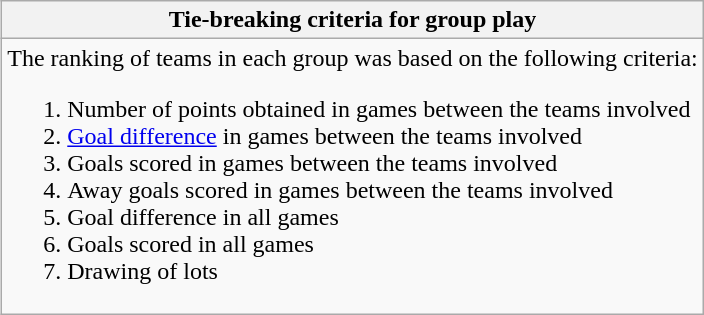<table class="wikitable collapsible collapsed" align="right">
<tr>
<th>Tie-breaking criteria for group play</th>
</tr>
<tr>
<td>The ranking of teams in each group was based on the following criteria:<br><ol><li>Number of points obtained in games between the teams involved</li><li><a href='#'>Goal difference</a> in games between the teams involved</li><li>Goals scored in games between the teams involved</li><li>Away goals scored in games between the teams involved</li><li>Goal difference in all games</li><li>Goals scored in all games</li><li>Drawing of lots</li></ol></td>
</tr>
</table>
